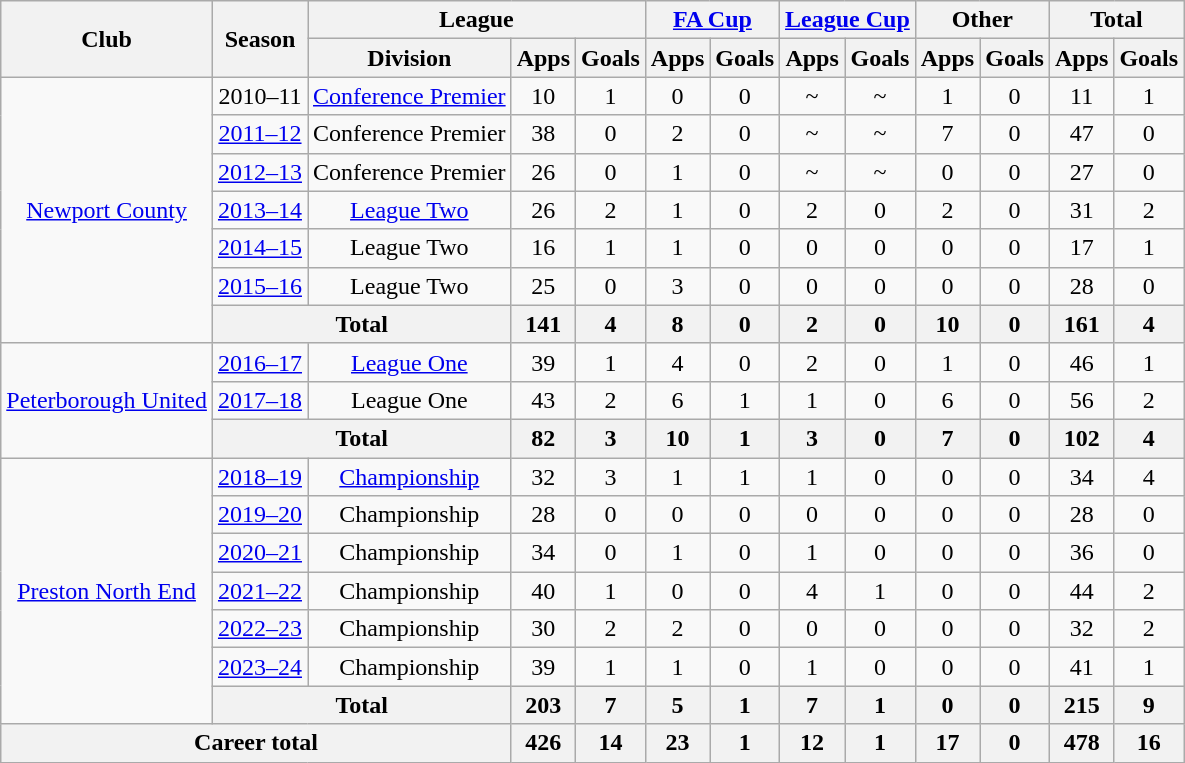<table class="wikitable" style="text-align:center">
<tr>
<th rowspan="2">Club</th>
<th rowspan="2">Season</th>
<th colspan="3">League</th>
<th colspan="2"><a href='#'>FA Cup</a></th>
<th colspan="2"><a href='#'>League Cup</a></th>
<th colspan="2">Other</th>
<th colspan="2">Total</th>
</tr>
<tr>
<th>Division</th>
<th>Apps</th>
<th>Goals</th>
<th>Apps</th>
<th>Goals</th>
<th>Apps</th>
<th>Goals</th>
<th>Apps</th>
<th>Goals</th>
<th>Apps</th>
<th>Goals</th>
</tr>
<tr>
<td rowspan="7"><a href='#'>Newport County</a></td>
<td>2010–11</td>
<td><a href='#'>Conference Premier</a></td>
<td>10</td>
<td>1</td>
<td>0</td>
<td>0</td>
<td>~</td>
<td>~</td>
<td>1</td>
<td>0</td>
<td>11</td>
<td>1</td>
</tr>
<tr>
<td><a href='#'>2011–12</a></td>
<td>Conference Premier</td>
<td>38</td>
<td>0</td>
<td>2</td>
<td>0</td>
<td>~</td>
<td>~</td>
<td>7</td>
<td>0</td>
<td>47</td>
<td>0</td>
</tr>
<tr>
<td><a href='#'>2012–13</a></td>
<td>Conference Premier</td>
<td>26</td>
<td>0</td>
<td>1</td>
<td>0</td>
<td>~</td>
<td>~</td>
<td>0</td>
<td>0</td>
<td>27</td>
<td>0</td>
</tr>
<tr>
<td><a href='#'>2013–14</a></td>
<td><a href='#'>League Two</a></td>
<td>26</td>
<td>2</td>
<td>1</td>
<td>0</td>
<td>2</td>
<td>0</td>
<td>2</td>
<td>0</td>
<td>31</td>
<td>2</td>
</tr>
<tr>
<td><a href='#'>2014–15</a></td>
<td>League Two</td>
<td>16</td>
<td>1</td>
<td>1</td>
<td>0</td>
<td>0</td>
<td>0</td>
<td>0</td>
<td>0</td>
<td>17</td>
<td>1</td>
</tr>
<tr>
<td><a href='#'>2015–16</a></td>
<td>League Two</td>
<td>25</td>
<td>0</td>
<td>3</td>
<td>0</td>
<td>0</td>
<td>0</td>
<td>0</td>
<td>0</td>
<td>28</td>
<td>0</td>
</tr>
<tr>
<th colspan="2">Total</th>
<th>141</th>
<th>4</th>
<th>8</th>
<th>0</th>
<th>2</th>
<th>0</th>
<th>10</th>
<th>0</th>
<th>161</th>
<th>4</th>
</tr>
<tr>
<td rowspan="3"><a href='#'>Peterborough United</a></td>
<td><a href='#'>2016–17</a></td>
<td><a href='#'>League One</a></td>
<td>39</td>
<td>1</td>
<td>4</td>
<td>0</td>
<td>2</td>
<td>0</td>
<td>1</td>
<td>0</td>
<td>46</td>
<td>1</td>
</tr>
<tr>
<td><a href='#'>2017–18</a></td>
<td>League One</td>
<td>43</td>
<td>2</td>
<td>6</td>
<td>1</td>
<td>1</td>
<td>0</td>
<td>6</td>
<td>0</td>
<td>56</td>
<td>2</td>
</tr>
<tr>
<th colspan="2">Total</th>
<th>82</th>
<th>3</th>
<th>10</th>
<th>1</th>
<th>3</th>
<th>0</th>
<th>7</th>
<th>0</th>
<th>102</th>
<th>4</th>
</tr>
<tr>
<td rowspan="7"><a href='#'>Preston North End</a></td>
<td><a href='#'>2018–19</a></td>
<td><a href='#'>Championship</a></td>
<td>32</td>
<td>3</td>
<td>1</td>
<td>1</td>
<td>1</td>
<td>0</td>
<td>0</td>
<td>0</td>
<td>34</td>
<td>4</td>
</tr>
<tr>
<td><a href='#'>2019–20</a></td>
<td>Championship</td>
<td>28</td>
<td>0</td>
<td>0</td>
<td>0</td>
<td>0</td>
<td>0</td>
<td>0</td>
<td>0</td>
<td>28</td>
<td>0</td>
</tr>
<tr>
<td><a href='#'>2020–21</a></td>
<td>Championship</td>
<td>34</td>
<td>0</td>
<td>1</td>
<td>0</td>
<td>1</td>
<td>0</td>
<td>0</td>
<td>0</td>
<td>36</td>
<td>0</td>
</tr>
<tr>
<td><a href='#'>2021–22</a></td>
<td>Championship</td>
<td>40</td>
<td>1</td>
<td>0</td>
<td>0</td>
<td>4</td>
<td>1</td>
<td>0</td>
<td>0</td>
<td>44</td>
<td>2</td>
</tr>
<tr>
<td><a href='#'>2022–23</a></td>
<td>Championship</td>
<td>30</td>
<td>2</td>
<td>2</td>
<td>0</td>
<td>0</td>
<td>0</td>
<td>0</td>
<td>0</td>
<td>32</td>
<td>2</td>
</tr>
<tr>
<td><a href='#'>2023–24</a></td>
<td>Championship</td>
<td>39</td>
<td>1</td>
<td>1</td>
<td>0</td>
<td>1</td>
<td>0</td>
<td>0</td>
<td>0</td>
<td>41</td>
<td>1</td>
</tr>
<tr>
<th colspan="2">Total</th>
<th>203</th>
<th>7</th>
<th>5</th>
<th>1</th>
<th>7</th>
<th>1</th>
<th>0</th>
<th>0</th>
<th>215</th>
<th>9</th>
</tr>
<tr>
<th colspan="3">Career total</th>
<th>426</th>
<th>14</th>
<th>23</th>
<th>1</th>
<th>12</th>
<th>1</th>
<th>17</th>
<th>0</th>
<th>478</th>
<th>16</th>
</tr>
</table>
